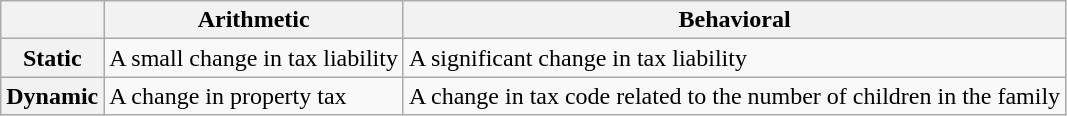<table class="wikitable" style="border: none;">
<tr>
<th></th>
<th>Arithmetic</th>
<th>Behavioral</th>
</tr>
<tr>
<th>Static</th>
<td>A small change in tax liability</td>
<td>A significant change in tax liability</td>
</tr>
<tr>
<th>Dynamic</th>
<td>A change in property tax</td>
<td>A change in tax code related to the number of children in the family</td>
</tr>
</table>
